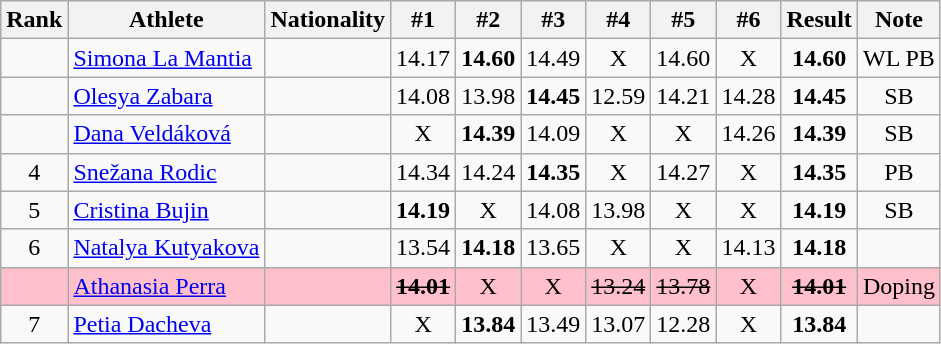<table class="wikitable sortable" style="text-align:center">
<tr>
<th>Rank</th>
<th>Athlete</th>
<th>Nationality</th>
<th>#1</th>
<th>#2</th>
<th>#3</th>
<th>#4</th>
<th>#5</th>
<th>#6</th>
<th>Result</th>
<th>Note</th>
</tr>
<tr>
<td></td>
<td align=left><a href='#'>Simona La Mantia</a></td>
<td align=left></td>
<td>14.17</td>
<td><strong>14.60</strong></td>
<td>14.49</td>
<td>X</td>
<td>14.60</td>
<td>X</td>
<td><strong>14.60</strong></td>
<td>WL PB</td>
</tr>
<tr>
<td></td>
<td align=left><a href='#'>Olesya Zabara</a></td>
<td align=left></td>
<td>14.08</td>
<td>13.98</td>
<td><strong>14.45</strong></td>
<td>12.59</td>
<td>14.21</td>
<td>14.28</td>
<td><strong>14.45</strong></td>
<td>SB</td>
</tr>
<tr>
<td></td>
<td align=left><a href='#'>Dana Veldáková</a></td>
<td align=left></td>
<td>X</td>
<td><strong>14.39</strong></td>
<td>14.09</td>
<td>X</td>
<td>X</td>
<td>14.26</td>
<td><strong>14.39</strong></td>
<td>SB</td>
</tr>
<tr>
<td>4</td>
<td align=left><a href='#'>Snežana Rodic</a></td>
<td align=left></td>
<td>14.34</td>
<td>14.24</td>
<td><strong>14.35</strong></td>
<td>X</td>
<td>14.27</td>
<td>X</td>
<td><strong>14.35</strong></td>
<td>PB</td>
</tr>
<tr>
<td>5</td>
<td align=left><a href='#'>Cristina Bujin</a></td>
<td align=left></td>
<td><strong>14.19</strong></td>
<td>X</td>
<td>14.08</td>
<td>13.98</td>
<td>X</td>
<td>X</td>
<td><strong>14.19</strong></td>
<td>SB</td>
</tr>
<tr>
<td>6</td>
<td align=left><a href='#'>Natalya Kutyakova</a></td>
<td align=left></td>
<td>13.54</td>
<td><strong>14.18</strong></td>
<td>13.65</td>
<td>X</td>
<td>X</td>
<td>14.13</td>
<td><strong>14.18</strong></td>
<td></td>
</tr>
<tr bgcolor=pink>
<td></td>
<td align=left><a href='#'>Athanasia Perra</a></td>
<td align=left></td>
<td><s><strong>14.01</strong></s></td>
<td>X</td>
<td>X</td>
<td><s>13.24</s></td>
<td><s>13.78</s></td>
<td>X</td>
<td><s><strong>14.01</strong></s></td>
<td>Doping</td>
</tr>
<tr>
<td>7</td>
<td align=left><a href='#'>Petia Dacheva</a></td>
<td align=left></td>
<td>X</td>
<td><strong>13.84</strong></td>
<td>13.49</td>
<td>13.07</td>
<td>12.28</td>
<td>X</td>
<td><strong>13.84</strong></td>
<td></td>
</tr>
</table>
